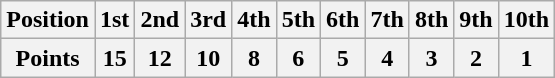<table class="wikitable">
<tr>
<th>Position</th>
<th>1st</th>
<th>2nd</th>
<th>3rd</th>
<th>4th</th>
<th>5th</th>
<th>6th</th>
<th>7th</th>
<th>8th</th>
<th>9th</th>
<th>10th</th>
</tr>
<tr>
<th>Points</th>
<th>15</th>
<th>12</th>
<th>10</th>
<th>8</th>
<th>6</th>
<th>5</th>
<th>4</th>
<th>3</th>
<th>2</th>
<th>1</th>
</tr>
</table>
